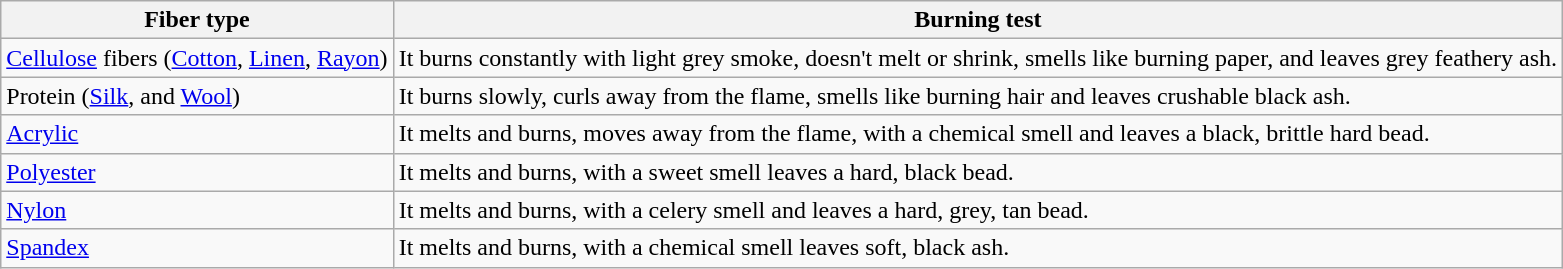<table class="wikitable">
<tr>
<th>Fiber type</th>
<th>Burning test</th>
</tr>
<tr>
<td><a href='#'>Cellulose</a> fibers (<a href='#'>Cotton</a>, <a href='#'>Linen</a>, <a href='#'>Rayon</a>)</td>
<td>It burns constantly with light grey smoke, doesn't melt or shrink, smells like burning paper, and leaves grey feathery ash.</td>
</tr>
<tr>
<td>Protein (<a href='#'>Silk</a>, and <a href='#'>Wool</a>)</td>
<td>It burns slowly, curls away from the flame, smells like burning hair and leaves crushable black ash.</td>
</tr>
<tr>
<td><a href='#'>Acrylic</a></td>
<td>It melts and burns, moves away from the flame, with a chemical smell and leaves a black, brittle hard bead.</td>
</tr>
<tr>
<td><a href='#'>Polyester</a></td>
<td>It melts and burns, with a sweet smell leaves a hard, black bead.</td>
</tr>
<tr>
<td><a href='#'>Nylon</a></td>
<td>It melts and burns, with a celery smell and leaves a hard, grey, tan bead.</td>
</tr>
<tr>
<td><a href='#'>Spandex</a></td>
<td>It melts and burns, with a chemical smell leaves soft, black ash.</td>
</tr>
</table>
